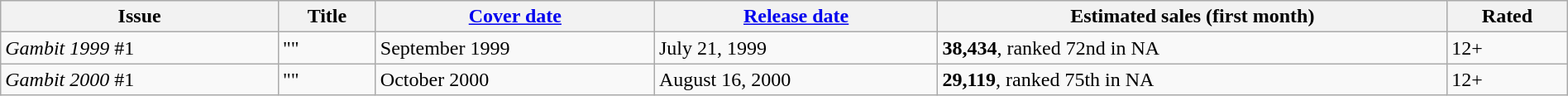<table class="wikitable" width=100%>
<tr>
<th>Issue</th>
<th>Title</th>
<th><a href='#'>Cover date</a></th>
<th><a href='#'>Release date</a></th>
<th>Estimated sales (first month)</th>
<th>Rated</th>
</tr>
<tr>
<td><em>Gambit 1999</em> #1</td>
<td>""</td>
<td>September 1999</td>
<td>July 21, 1999</td>
<td><strong>38,434</strong>, ranked 72nd in NA</td>
<td>12+</td>
</tr>
<tr>
<td><em>Gambit 2000</em> #1</td>
<td>""</td>
<td>October 2000</td>
<td>August 16, 2000</td>
<td><strong>29,119</strong>, ranked 75th in NA</td>
<td>12+</td>
</tr>
</table>
